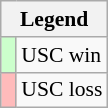<table class="wikitable" style="font-size:90%">
<tr>
<th colspan="2">Legend</th>
</tr>
<tr>
<td bgcolor="#ccffcc"> </td>
<td>USC win</td>
</tr>
<tr>
<td bgcolor="#ffbbbb"> </td>
<td>USC loss</td>
</tr>
</table>
